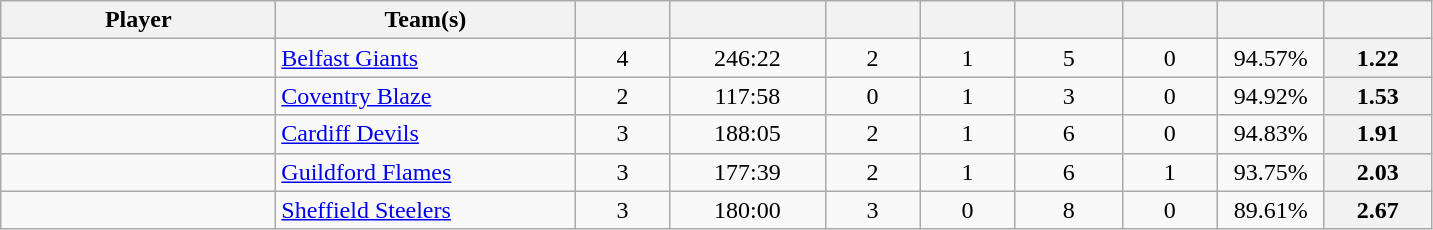<table class="wikitable sortable" style="text-align: center">
<tr>
<th style="width: 11em;">Player</th>
<th style="width: 12em;">Team(s)</th>
<th style="width: 3.5em;"></th>
<th style="width: 6em;"></th>
<th style="width: 3.5em;"></th>
<th style="width: 3.5em;"></th>
<th style="width: 4em;"></th>
<th style="width: 3.5em;"></th>
<th style="width: 4em;"></th>
<th style="width: 4em;"></th>
</tr>
<tr>
<td style="text-align:left;"></td>
<td style="text-align:left;"><a href='#'>Belfast Giants</a></td>
<td>4</td>
<td>246:22</td>
<td>2</td>
<td>1</td>
<td>5</td>
<td>0</td>
<td>94.57%</td>
<th>1.22</th>
</tr>
<tr>
<td style="text-align:left;"></td>
<td style="text-align:left;"><a href='#'>Coventry Blaze</a></td>
<td>2</td>
<td>117:58</td>
<td>0</td>
<td>1</td>
<td>3</td>
<td>0</td>
<td>94.92%</td>
<th>1.53</th>
</tr>
<tr>
<td style="text-align:left;"></td>
<td style="text-align:left;"><a href='#'>Cardiff Devils</a></td>
<td>3</td>
<td>188:05</td>
<td>2</td>
<td>1</td>
<td>6</td>
<td>0</td>
<td>94.83%</td>
<th>1.91</th>
</tr>
<tr>
<td style="text-align:left;"></td>
<td style="text-align:left;"><a href='#'>Guildford Flames</a></td>
<td>3</td>
<td>177:39</td>
<td>2</td>
<td>1</td>
<td>6</td>
<td>1</td>
<td>93.75%</td>
<th>2.03</th>
</tr>
<tr>
<td style="text-align:left;"></td>
<td style="text-align:left;"><a href='#'>Sheffield Steelers</a></td>
<td>3</td>
<td>180:00</td>
<td>3</td>
<td>0</td>
<td>8</td>
<td>0</td>
<td>89.61%</td>
<th>2.67</th>
</tr>
</table>
